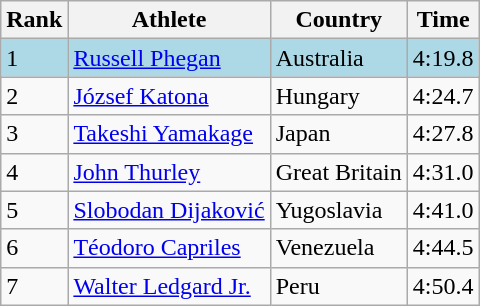<table class="wikitable">
<tr>
<th>Rank</th>
<th>Athlete</th>
<th>Country</th>
<th>Time</th>
</tr>
<tr bgcolor=lightblue>
<td>1</td>
<td><a href='#'>Russell Phegan</a></td>
<td>Australia</td>
<td>4:19.8</td>
</tr>
<tr>
<td>2</td>
<td><a href='#'>József Katona</a></td>
<td>Hungary</td>
<td>4:24.7</td>
</tr>
<tr>
<td>3</td>
<td><a href='#'>Takeshi Yamakage</a></td>
<td>Japan</td>
<td>4:27.8</td>
</tr>
<tr>
<td>4</td>
<td><a href='#'>John Thurley</a></td>
<td>Great Britain</td>
<td>4:31.0</td>
</tr>
<tr>
<td>5</td>
<td><a href='#'>Slobodan Dijaković</a></td>
<td>Yugoslavia</td>
<td>4:41.0</td>
</tr>
<tr>
<td>6</td>
<td><a href='#'>Téodoro Capriles</a></td>
<td>Venezuela</td>
<td>4:44.5</td>
</tr>
<tr>
<td>7</td>
<td><a href='#'>Walter Ledgard Jr.</a></td>
<td>Peru</td>
<td>4:50.4</td>
</tr>
</table>
